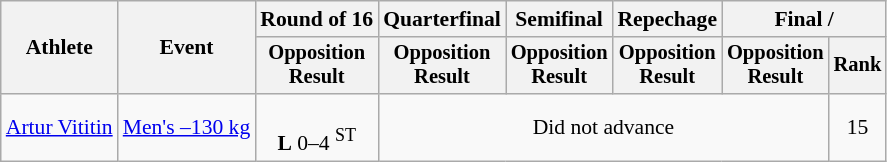<table class="wikitable" style="font-size:90%">
<tr>
<th rowspan=2>Athlete</th>
<th rowspan=2>Event</th>
<th>Round of 16</th>
<th>Quarterfinal</th>
<th>Semifinal</th>
<th>Repechage</th>
<th colspan=2>Final / </th>
</tr>
<tr style="font-size: 95%">
<th>Opposition<br>Result</th>
<th>Opposition<br>Result</th>
<th>Opposition<br>Result</th>
<th>Opposition<br>Result</th>
<th>Opposition<br>Result</th>
<th>Rank</th>
</tr>
<tr align=center>
<td align=left><a href='#'>Artur Vititin</a></td>
<td align=left><a href='#'>Men's –130 kg</a></td>
<td><br><strong>L</strong> 0–4 <sup>ST</sup></td>
<td colspan=4>Did not advance</td>
<td>15</td>
</tr>
</table>
